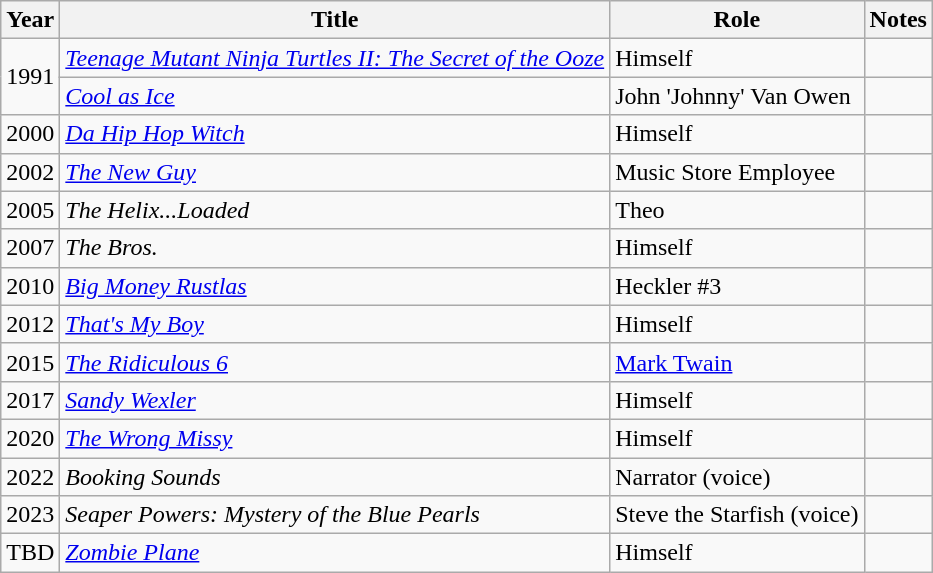<table class="wikitable plainrowheaders sortable" style="margin-right: 0;">
<tr>
<th>Year</th>
<th>Title</th>
<th>Role</th>
<th>Notes</th>
</tr>
<tr>
<td rowspan=2>1991</td>
<td><em><a href='#'>Teenage Mutant Ninja Turtles II: The Secret of the Ooze</a></em></td>
<td>Himself</td>
<td></td>
</tr>
<tr>
<td><em><a href='#'>Cool as Ice</a></em></td>
<td>John 'Johnny' Van Owen</td>
<td></td>
</tr>
<tr>
<td>2000</td>
<td><em><a href='#'>Da Hip Hop Witch</a></em></td>
<td>Himself</td>
<td></td>
</tr>
<tr>
<td>2002</td>
<td><em><a href='#'>The New Guy</a></em></td>
<td>Music Store Employee</td>
<td></td>
</tr>
<tr>
<td>2005</td>
<td><em>The Helix...Loaded</em></td>
<td>Theo</td>
<td></td>
</tr>
<tr>
<td>2007</td>
<td><em>The Bros.</em></td>
<td>Himself</td>
<td></td>
</tr>
<tr>
<td>2010</td>
<td><em><a href='#'>Big Money Rustlas</a></em></td>
<td>Heckler #3</td>
<td></td>
</tr>
<tr>
<td>2012</td>
<td><em><a href='#'>That's My Boy</a></em></td>
<td>Himself</td>
<td></td>
</tr>
<tr>
<td>2015</td>
<td><em><a href='#'>The Ridiculous 6</a></em></td>
<td><a href='#'>Mark Twain</a></td>
<td></td>
</tr>
<tr>
<td>2017</td>
<td><em><a href='#'>Sandy Wexler</a></em></td>
<td>Himself</td>
<td></td>
</tr>
<tr>
<td>2020</td>
<td><em><a href='#'>The Wrong Missy</a></em></td>
<td>Himself</td>
<td></td>
</tr>
<tr>
<td>2022</td>
<td><em>Booking Sounds</em></td>
<td>Narrator (voice)</td>
<td></td>
</tr>
<tr>
<td>2023</td>
<td><em>Seaper Powers: Mystery of the Blue Pearls</em></td>
<td>Steve the Starfish (voice)</td>
<td></td>
</tr>
<tr>
<td>TBD</td>
<td><em><a href='#'>Zombie Plane</a></em></td>
<td>Himself</td>
<td></td>
</tr>
</table>
